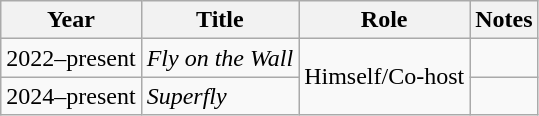<table class="wikitable sortable">
<tr>
<th scope="col">Year</th>
<th scope="col">Title</th>
<th scope="col">Role</th>
<th scope="col" class="unsortable">Notes</th>
</tr>
<tr>
<td>2022–present</td>
<td><em>Fly on the Wall</em></td>
<td rowspan=2>Himself/Co-host</td>
<td></td>
</tr>
<tr>
<td>2024–present</td>
<td><em>Superfly</em></td>
<td></td>
</tr>
</table>
